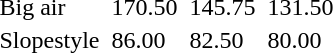<table>
<tr>
<td>Big air</td>
<td></td>
<td>170.50</td>
<td></td>
<td>145.75</td>
<td></td>
<td>131.50</td>
</tr>
<tr>
<td>Slopestyle</td>
<td></td>
<td>86.00</td>
<td></td>
<td>82.50</td>
<td></td>
<td>80.00</td>
</tr>
</table>
